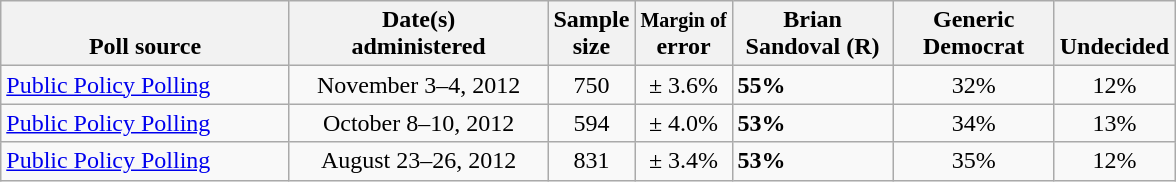<table class="wikitable">
<tr valign= bottom>
<th style="width:185px;">Poll source</th>
<th style="width:165px;">Date(s)<br>administered</th>
<th class=small>Sample<br>size</th>
<th><small>Margin of</small><br>error</th>
<th style="width:100px;">Brian<br>Sandoval (R)</th>
<th style="width:100px;">Generic<br>Democrat</th>
<th style="width:40px;">Undecided</th>
</tr>
<tr>
<td><a href='#'>Public Policy Polling</a></td>
<td align=center>November 3–4, 2012</td>
<td align=center>750</td>
<td align=center>± 3.6%</td>
<td><strong>55%</strong></td>
<td align=center>32%</td>
<td align=center>12%</td>
</tr>
<tr>
<td><a href='#'>Public Policy Polling</a></td>
<td align=center>October 8–10, 2012</td>
<td align=center>594</td>
<td align=center>± 4.0%</td>
<td><strong>53%</strong></td>
<td align=center>34%</td>
<td align=center>13%</td>
</tr>
<tr>
<td><a href='#'>Public Policy Polling</a></td>
<td align=center>August 23–26, 2012</td>
<td align=center>831</td>
<td align=center>± 3.4%</td>
<td><strong>53%</strong></td>
<td align=center>35%</td>
<td align=center>12%</td>
</tr>
</table>
